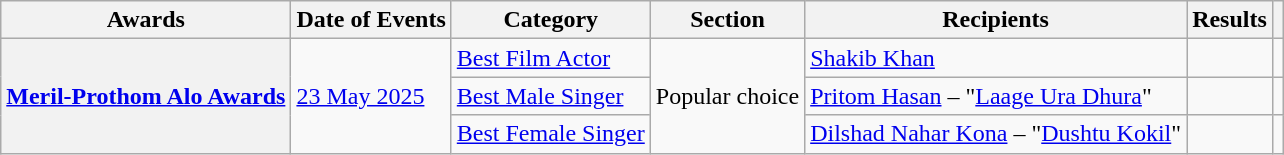<table class="wikitable">
<tr>
<th>Awards</th>
<th>Date of Events</th>
<th>Category</th>
<th>Section</th>
<th>Recipients</th>
<th>Results</th>
<th></th>
</tr>
<tr>
<th rowspan="3"><a href='#'>Meril-Prothom Alo Awards</a></th>
<td rowspan="3"><a href='#'>23 May 2025</a></td>
<td><a href='#'>Best Film Actor</a></td>
<td rowspan="3">Popular choice</td>
<td><a href='#'>Shakib Khan</a></td>
<td></td>
<td></td>
</tr>
<tr>
<td><a href='#'>Best Male Singer</a></td>
<td><a href='#'>Pritom Hasan</a> – "<a href='#'>Laage Ura Dhura</a>"</td>
<td></td>
<td></td>
</tr>
<tr>
<td><a href='#'>Best Female Singer</a></td>
<td><a href='#'>Dilshad Nahar Kona</a> – "<a href='#'>Dushtu Kokil</a>"</td>
<td></td>
<td></td>
</tr>
</table>
